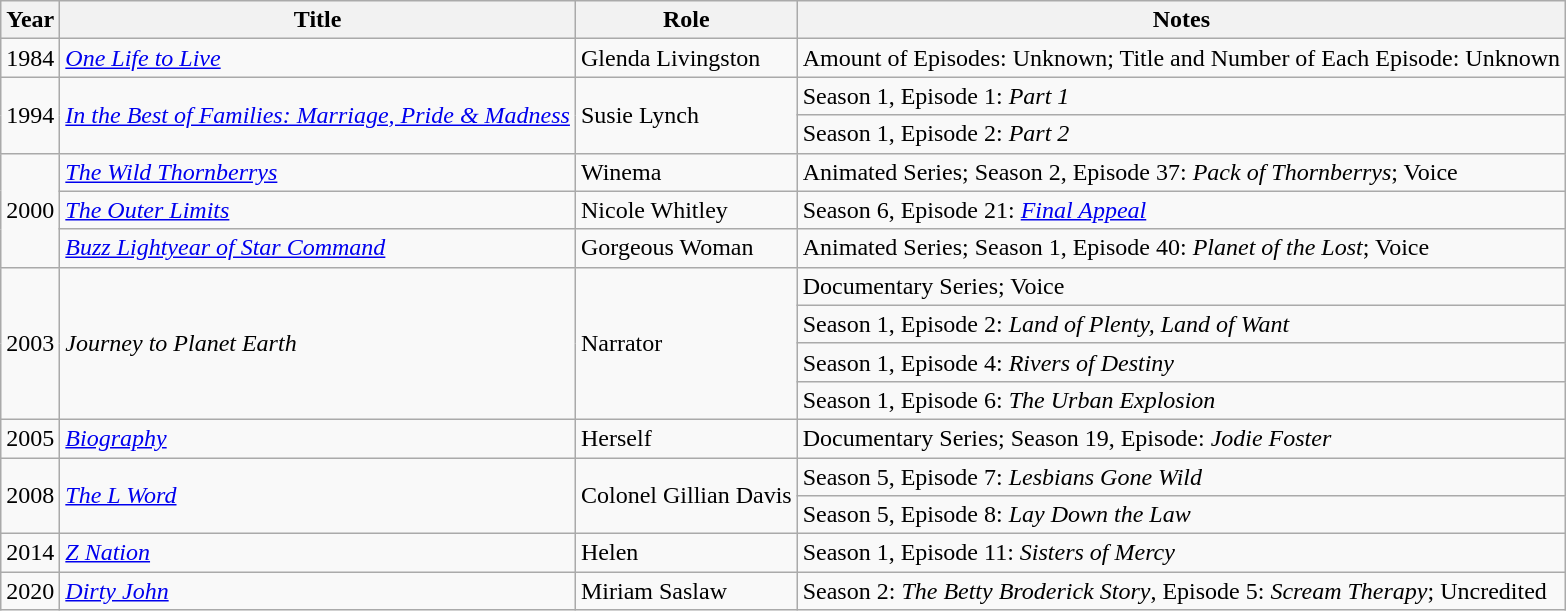<table class="wikitable sortable">
<tr>
<th>Year</th>
<th>Title</th>
<th>Role</th>
<th class="unsortable">Notes</th>
</tr>
<tr>
<td>1984</td>
<td><em><a href='#'>One Life to Live</a></em></td>
<td>Glenda Livingston</td>
<td>Amount of Episodes: Unknown; Title and Number of Each Episode: Unknown</td>
</tr>
<tr>
<td rowspan="2">1994</td>
<td rowspan="2"><em><a href='#'>In the Best of Families: Marriage, Pride & Madness</a></em></td>
<td rowspan="2">Susie Lynch</td>
<td>Season 1, Episode 1: <em>Part 1</em></td>
</tr>
<tr>
<td>Season 1, Episode 2: <em>Part 2</em></td>
</tr>
<tr>
<td rowspan="3">2000</td>
<td><em><a href='#'>The Wild Thornberrys</a></em></td>
<td>Winema</td>
<td>Animated Series; Season 2, Episode 37: <em>Pack of Thornberrys</em>; Voice</td>
</tr>
<tr>
<td><em><a href='#'>The Outer Limits</a></em></td>
<td>Nicole Whitley</td>
<td>Season 6, Episode 21: <em><a href='#'>Final Appeal</a></em></td>
</tr>
<tr>
<td><em><a href='#'>Buzz Lightyear of Star Command</a></em></td>
<td>Gorgeous Woman</td>
<td>Animated Series; Season 1, Episode 40: <em>Planet of the Lost</em>; Voice</td>
</tr>
<tr>
<td rowspan="4">2003</td>
<td rowspan="4"><em>Journey to Planet Earth</em></td>
<td rowspan="4">Narrator</td>
<td>Documentary Series; Voice</td>
</tr>
<tr>
<td>Season 1, Episode 2: <em>Land of Plenty, Land of Want</em></td>
</tr>
<tr>
<td>Season 1, Episode 4: <em>Rivers of Destiny</em></td>
</tr>
<tr>
<td>Season 1, Episode 6: <em>The Urban Explosion</em></td>
</tr>
<tr>
<td>2005</td>
<td><em><a href='#'>Biography</a></em></td>
<td>Herself</td>
<td>Documentary Series; Season 19, Episode: <em>Jodie Foster</em></td>
</tr>
<tr>
<td rowspan="2">2008</td>
<td rowspan="2"><em><a href='#'>The L Word</a></em></td>
<td rowspan="2">Colonel Gillian Davis</td>
<td>Season 5, Episode 7: <em>Lesbians Gone Wild</em></td>
</tr>
<tr>
<td>Season 5, Episode 8: <em>Lay Down the Law</em></td>
</tr>
<tr>
<td>2014</td>
<td><em><a href='#'>Z Nation</a></em></td>
<td>Helen</td>
<td>Season 1, Episode 11: <em>Sisters of Mercy</em></td>
</tr>
<tr>
<td>2020</td>
<td><em><a href='#'>Dirty John</a></em></td>
<td>Miriam Saslaw</td>
<td>Season 2: <em>The Betty Broderick Story</em>, Episode 5: <em>Scream Therapy</em>; Uncredited</td>
</tr>
</table>
